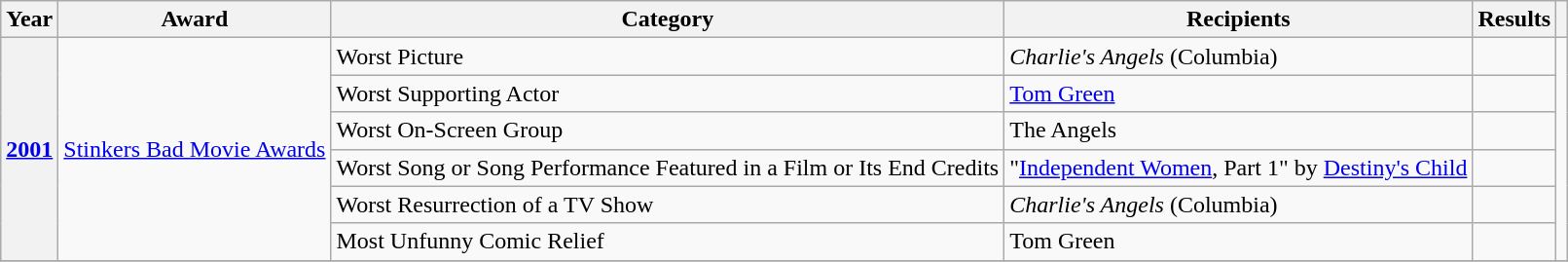<table class="wikitable plainrowheaders">
<tr>
<th scope="col">Year</th>
<th scope="col">Award</th>
<th scope="col">Category</th>
<th scope="col">Recipients</th>
<th scope="col">Results</th>
<th scope="col"></th>
</tr>
<tr>
<th scope="row" rowspan="6"><a href='#'>2001</a></th>
<td rowspan="6"><a href='#'>Stinkers Bad Movie Awards</a></td>
<td>Worst Picture</td>
<td><em>Charlie's Angels</em> (Columbia)</td>
<td></td>
<td rowspan="6"></td>
</tr>
<tr>
<td>Worst Supporting Actor</td>
<td><a href='#'>Tom Green</a></td>
<td></td>
</tr>
<tr>
<td>Worst On-Screen Group</td>
<td>The Angels</td>
<td></td>
</tr>
<tr>
<td>Worst Song or Song Performance Featured in a Film or Its End Credits</td>
<td>"<a href='#'>Independent Women</a>, Part 1" by <a href='#'>Destiny's Child</a></td>
<td></td>
</tr>
<tr>
<td>Worst Resurrection of a TV Show</td>
<td><em>Charlie's Angels</em> (Columbia)</td>
<td></td>
</tr>
<tr>
<td>Most Unfunny Comic Relief</td>
<td>Tom Green</td>
<td></td>
</tr>
<tr>
</tr>
</table>
